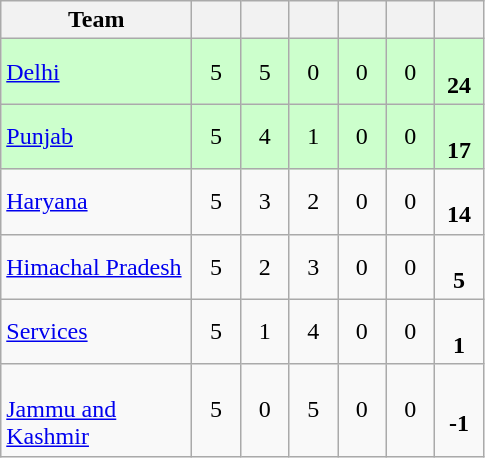<table class="wikitable" style="text-align:center">
<tr>
<th style="width:120px">Team</th>
<th style="width:25px"></th>
<th style="width:25px"></th>
<th style="width:25px"></th>
<th style="width:25px"></th>
<th style="width:25px"></th>
<th style="width:25px"></th>
</tr>
<tr style="background:#cfc;">
<td style="text-align:left"><a href='#'>Delhi</a></td>
<td>5</td>
<td>5</td>
<td>0</td>
<td>0</td>
<td>0</td>
<td><br><strong>24</strong></td>
</tr>
<tr style="background:#cfc;">
<td style="text-align:left"><a href='#'>Punjab</a></td>
<td>5</td>
<td>4</td>
<td>1</td>
<td>0</td>
<td>0</td>
<td><br><strong>17</strong></td>
</tr>
<tr>
<td style="text-align:left"><a href='#'>Haryana</a></td>
<td>5</td>
<td>3</td>
<td>2</td>
<td>0</td>
<td>0</td>
<td><br><strong>14</strong></td>
</tr>
<tr>
<td style="text-align:left"><a href='#'>Himachal Pradesh</a></td>
<td>5</td>
<td>2</td>
<td>3</td>
<td>0</td>
<td>0</td>
<td><br><strong>5</strong></td>
</tr>
<tr>
<td style="text-align:left"><a href='#'>Services</a></td>
<td>5</td>
<td>1</td>
<td>4</td>
<td>0</td>
<td>0</td>
<td><br><strong>1</strong></td>
</tr>
<tr>
<td style="text-align:left"><br><a href='#'>Jammu and Kashmir</a></td>
<td>5</td>
<td>0</td>
<td>5</td>
<td>0</td>
<td>0</td>
<td><br><strong>-1</strong></td>
</tr>
</table>
